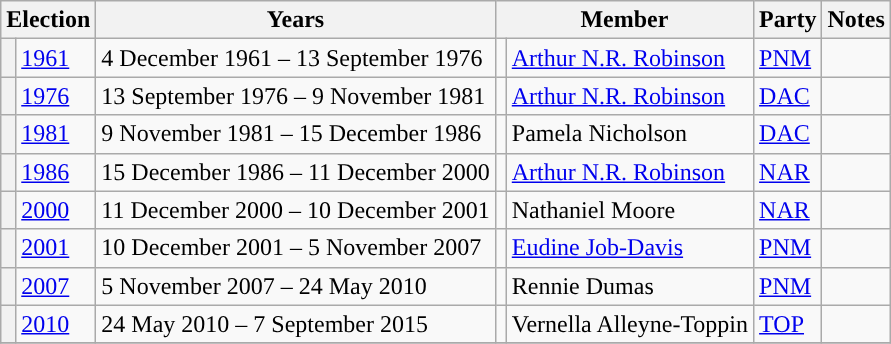<table class="wikitable sortable" style="valign:top">
<tr>
<th colspan="2">Election</th>
<th>Years</th>
<th colspan="2">Member</th>
<th>Party</th>
<th>Notes</th>
</tr>
<tr>
<th style="background-color: "></th>
<td><a href='#'>1961</a></td>
<td>4 December 1961 – 13 September 1976</td>
<td></td>
<td><a href='#'>Arthur N.R. Robinson</a></td>
<td><a href='#'>PNM</a></td>
<td></td>
</tr>
<tr>
<th style="background-color: "></th>
<td><a href='#'>1976</a></td>
<td>13 September 1976 – 9 November 1981</td>
<td></td>
<td><a href='#'>Arthur N.R. Robinson</a></td>
<td><a href='#'>DAC</a></td>
<td></td>
</tr>
<tr>
<th style="background-color: "></th>
<td><a href='#'>1981</a></td>
<td>9 November 1981 – 15 December 1986</td>
<td></td>
<td>Pamela Nicholson</td>
<td><a href='#'>DAC</a></td>
<td></td>
</tr>
<tr>
<th style="background-color: "></th>
<td><a href='#'>1986</a></td>
<td>15 December 1986 – 11 December 2000</td>
<td></td>
<td><a href='#'>Arthur N.R. Robinson</a></td>
<td><a href='#'>NAR</a></td>
<td></td>
</tr>
<tr>
<th style="background-color: "></th>
<td><a href='#'>2000</a></td>
<td>11 December 2000 – 10 December 2001</td>
<td></td>
<td>Nathaniel Moore</td>
<td><a href='#'>NAR</a></td>
<td></td>
</tr>
<tr>
<th style="background-color: "></th>
<td><a href='#'>2001</a></td>
<td>10 December 2001 – 5 November 2007</td>
<td></td>
<td><a href='#'>Eudine Job-Davis</a></td>
<td><a href='#'>PNM</a></td>
<td></td>
</tr>
<tr>
<th style="background-color: "></th>
<td><a href='#'>2007</a></td>
<td>5 November 2007 – 24 May 2010</td>
<td></td>
<td>Rennie Dumas</td>
<td><a href='#'>PNM</a></td>
<td></td>
</tr>
<tr>
<th style="background-color: "></th>
<td><a href='#'>2010</a></td>
<td>24 May 2010 – 7 September 2015</td>
<td></td>
<td>Vernella Alleyne-Toppin</td>
<td><a href='#'>TOP</a></td>
<td></td>
</tr>
<tr>
</tr>
</table>
